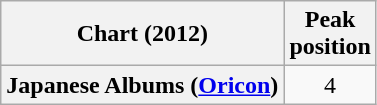<table class="wikitable plainrowheaders" style="text-align:center">
<tr>
<th scope="col">Chart (2012)</th>
<th scope="col">Peak<br> position</th>
</tr>
<tr>
<th scope="row">Japanese Albums (<a href='#'>Oricon</a>)</th>
<td>4</td>
</tr>
</table>
